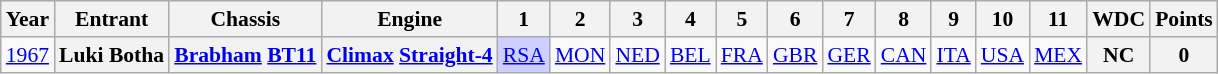<table class="wikitable" style="text-align:center; font-size:90%">
<tr>
<th>Year</th>
<th>Entrant</th>
<th>Chassis</th>
<th>Engine</th>
<th>1</th>
<th>2</th>
<th>3</th>
<th>4</th>
<th>5</th>
<th>6</th>
<th>7</th>
<th>8</th>
<th>9</th>
<th>10</th>
<th>11</th>
<th>WDC</th>
<th>Points</th>
</tr>
<tr>
<td><a href='#'>1967</a></td>
<th>Luki Botha</th>
<th><a href='#'>Brabham</a> <a href='#'>BT11</a></th>
<th><a href='#'>Climax</a> <a href='#'>Straight-4</a></th>
<td style="background:#CFCFFF;"><a href='#'>RSA</a><br></td>
<td><a href='#'>MON</a></td>
<td><a href='#'>NED</a></td>
<td><a href='#'>BEL</a></td>
<td><a href='#'>FRA</a></td>
<td><a href='#'>GBR</a></td>
<td><a href='#'>GER</a></td>
<td><a href='#'>CAN</a></td>
<td><a href='#'>ITA</a></td>
<td><a href='#'>USA</a></td>
<td><a href='#'>MEX</a></td>
<th>NC</th>
<th>0</th>
</tr>
</table>
